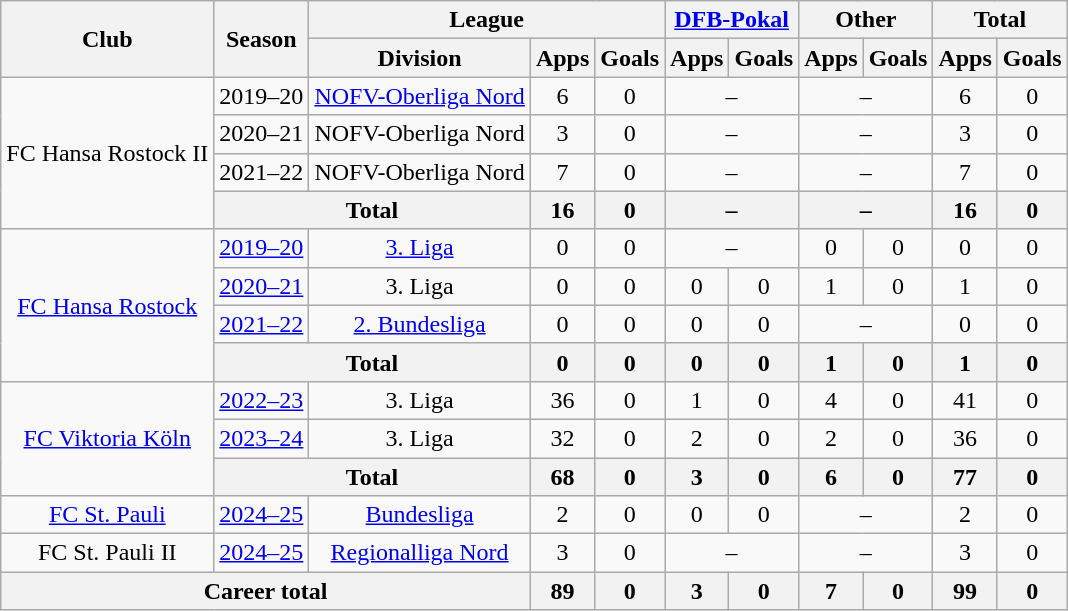<table class="wikitable" style="text-align: center">
<tr>
<th rowspan="2">Club</th>
<th rowspan="2">Season</th>
<th colspan="3">League</th>
<th colspan="2"><a href='#'>DFB-Pokal</a></th>
<th colspan="2">Other</th>
<th colspan="2">Total</th>
</tr>
<tr>
<th>Division</th>
<th>Apps</th>
<th>Goals</th>
<th>Apps</th>
<th>Goals</th>
<th>Apps</th>
<th>Goals</th>
<th>Apps</th>
<th>Goals</th>
</tr>
<tr>
<td rowspan="4">FC Hansa Rostock II</td>
<td>2019–20</td>
<td><a href='#'>NOFV-Oberliga Nord</a></td>
<td>6</td>
<td>0</td>
<td colspan="2">–</td>
<td colspan="2">–</td>
<td>6</td>
<td>0</td>
</tr>
<tr>
<td>2020–21</td>
<td>NOFV-Oberliga Nord</td>
<td>3</td>
<td>0</td>
<td colspan="2">–</td>
<td colspan="2">–</td>
<td>3</td>
<td>0</td>
</tr>
<tr>
<td>2021–22</td>
<td>NOFV-Oberliga Nord</td>
<td>7</td>
<td>0</td>
<td colspan="2">–</td>
<td colspan="2">–</td>
<td>7</td>
<td>0</td>
</tr>
<tr>
<th colspan="2">Total</th>
<th>16</th>
<th>0</th>
<th colspan="2">–</th>
<th colspan="2">–</th>
<th>16</th>
<th>0</th>
</tr>
<tr>
<td rowspan="4"><a href='#'>FC Hansa Rostock</a></td>
<td><a href='#'>2019–20</a></td>
<td><a href='#'>3. Liga</a></td>
<td>0</td>
<td>0</td>
<td colspan="2">–</td>
<td>0</td>
<td>0</td>
<td>0</td>
<td>0</td>
</tr>
<tr>
<td><a href='#'>2020–21</a></td>
<td>3. Liga</td>
<td>0</td>
<td>0</td>
<td>0</td>
<td>0</td>
<td>1</td>
<td>0</td>
<td>1</td>
<td>0</td>
</tr>
<tr>
<td><a href='#'>2021–22</a></td>
<td><a href='#'>2. Bundesliga</a></td>
<td>0</td>
<td>0</td>
<td>0</td>
<td>0</td>
<td colspan="2">–</td>
<td>0</td>
<td>0</td>
</tr>
<tr>
<th colspan="2">Total</th>
<th>0</th>
<th>0</th>
<th>0</th>
<th>0</th>
<th>1</th>
<th>0</th>
<th>1</th>
<th>0</th>
</tr>
<tr>
<td rowspan="3"><a href='#'>FC Viktoria Köln</a></td>
<td><a href='#'>2022–23</a></td>
<td>3. Liga</td>
<td>36</td>
<td>0</td>
<td>1</td>
<td>0</td>
<td>4</td>
<td>0</td>
<td>41</td>
<td>0</td>
</tr>
<tr>
<td><a href='#'>2023–24</a></td>
<td>3. Liga</td>
<td>32</td>
<td>0</td>
<td>2</td>
<td>0</td>
<td>2</td>
<td>0</td>
<td>36</td>
<td>0</td>
</tr>
<tr>
<th colspan="2">Total</th>
<th>68</th>
<th>0</th>
<th>3</th>
<th>0</th>
<th>6</th>
<th>0</th>
<th>77</th>
<th>0</th>
</tr>
<tr>
<td><a href='#'>FC St. Pauli</a></td>
<td><a href='#'>2024–25</a></td>
<td><a href='#'>Bundesliga</a></td>
<td>2</td>
<td>0</td>
<td>0</td>
<td>0</td>
<td colspan="2">–</td>
<td>2</td>
<td>0</td>
</tr>
<tr>
<td>FC St. Pauli II</td>
<td><a href='#'>2024–25</a></td>
<td><a href='#'>Regionalliga Nord</a></td>
<td>3</td>
<td>0</td>
<td colspan="2">–</td>
<td colspan="2">–</td>
<td>3</td>
<td>0</td>
</tr>
<tr>
<th colspan="3">Career total</th>
<th>89</th>
<th>0</th>
<th>3</th>
<th>0</th>
<th>7</th>
<th>0</th>
<th>99</th>
<th>0</th>
</tr>
</table>
